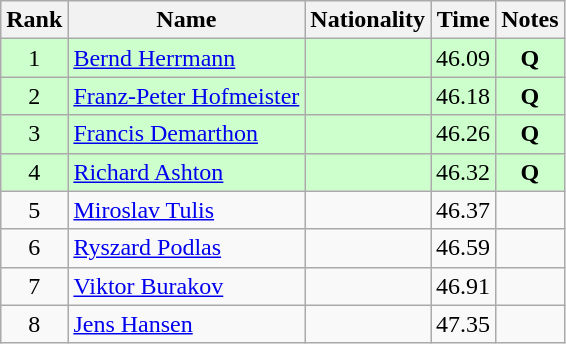<table class="wikitable sortable" style="text-align:center">
<tr>
<th>Rank</th>
<th>Name</th>
<th>Nationality</th>
<th>Time</th>
<th>Notes</th>
</tr>
<tr bgcolor=ccffcc>
<td>1</td>
<td align=left><a href='#'>Bernd Herrmann</a></td>
<td align=left></td>
<td>46.09</td>
<td><strong>Q</strong></td>
</tr>
<tr bgcolor=ccffcc>
<td>2</td>
<td align=left><a href='#'>Franz-Peter Hofmeister</a></td>
<td align=left></td>
<td>46.18</td>
<td><strong>Q</strong></td>
</tr>
<tr bgcolor=ccffcc>
<td>3</td>
<td align=left><a href='#'>Francis Demarthon</a></td>
<td align=left></td>
<td>46.26</td>
<td><strong>Q</strong></td>
</tr>
<tr bgcolor=ccffcc>
<td>4</td>
<td align=left><a href='#'>Richard Ashton</a></td>
<td align=left></td>
<td>46.32</td>
<td><strong>Q</strong></td>
</tr>
<tr>
<td>5</td>
<td align=left><a href='#'>Miroslav Tulis</a></td>
<td align=left></td>
<td>46.37</td>
<td></td>
</tr>
<tr>
<td>6</td>
<td align=left><a href='#'>Ryszard Podlas</a></td>
<td align=left></td>
<td>46.59</td>
<td></td>
</tr>
<tr>
<td>7</td>
<td align=left><a href='#'>Viktor Burakov</a></td>
<td align=left></td>
<td>46.91</td>
<td></td>
</tr>
<tr>
<td>8</td>
<td align=left><a href='#'>Jens Hansen</a></td>
<td align=left></td>
<td>47.35</td>
<td></td>
</tr>
</table>
